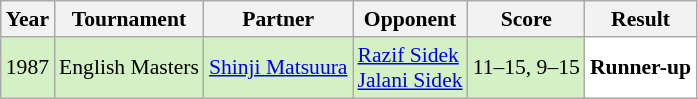<table class="sortable wikitable" style="font-size: 90%;">
<tr>
<th>Year</th>
<th>Tournament</th>
<th>Partner</th>
<th>Opponent</th>
<th>Score</th>
<th>Result</th>
</tr>
<tr style="background:#D4F1C5">
<td align="center">1987</td>
<td>English Masters</td>
<td><a href='#'>Shinji Matsuura</a></td>
<td> <a href='#'>Razif Sidek</a> <br>  <a href='#'>Jalani Sidek</a></td>
<td>11–15, 9–15</td>
<td style="text-align:left; background:white"> <strong>Runner-up</strong></td>
</tr>
</table>
